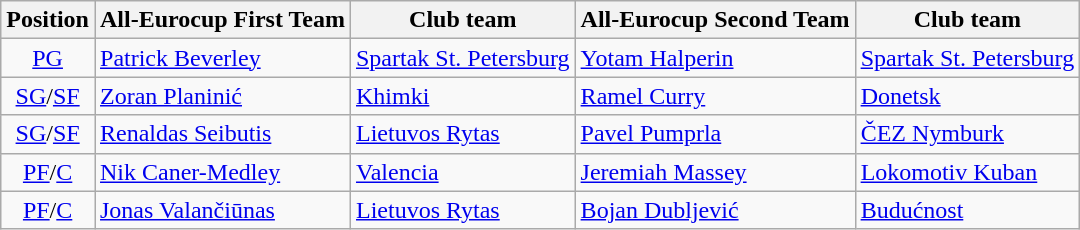<table | class="wikitable sortable">
<tr>
<th>Position</th>
<th>All-Eurocup First Team</th>
<th>Club team</th>
<th>All-Eurocup Second Team  </th>
<th>Club team</th>
</tr>
<tr>
<td style="text-align:center;"><a href='#'>PG</a></td>
<td> <a href='#'>Patrick Beverley</a></td>
<td> <a href='#'>Spartak St. Petersburg</a></td>
<td> <a href='#'>Yotam Halperin</a></td>
<td> <a href='#'>Spartak St. Petersburg</a></td>
</tr>
<tr>
<td style="text-align:center;"><a href='#'>SG</a>/<a href='#'>SF</a></td>
<td> <a href='#'>Zoran Planinić</a></td>
<td> <a href='#'>Khimki</a></td>
<td> <a href='#'>Ramel Curry</a></td>
<td> <a href='#'>Donetsk</a></td>
</tr>
<tr>
<td style="text-align:center;"><a href='#'>SG</a>/<a href='#'>SF</a></td>
<td> <a href='#'>Renaldas Seibutis</a></td>
<td> <a href='#'>Lietuvos Rytas</a></td>
<td> <a href='#'>Pavel Pumprla</a></td>
<td> <a href='#'>ČEZ Nymburk</a></td>
</tr>
<tr>
<td style="text-align:center;"><a href='#'>PF</a>/<a href='#'>C</a></td>
<td> <a href='#'>Nik Caner-Medley</a></td>
<td> <a href='#'>Valencia</a></td>
<td> <a href='#'>Jeremiah Massey</a></td>
<td> <a href='#'>Lokomotiv Kuban</a></td>
</tr>
<tr>
<td style="text-align:center;"><a href='#'>PF</a>/<a href='#'>C</a></td>
<td> <a href='#'>Jonas Valančiūnas</a></td>
<td> <a href='#'>Lietuvos Rytas</a></td>
<td> <a href='#'>Bojan Dubljević</a></td>
<td> <a href='#'>Budućnost</a></td>
</tr>
</table>
